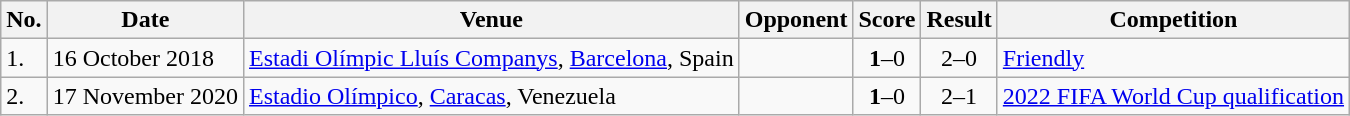<table class="wikitable" style="font-size:100%;">
<tr>
<th>No.</th>
<th>Date</th>
<th>Venue</th>
<th>Opponent</th>
<th>Score</th>
<th>Result</th>
<th>Competition</th>
</tr>
<tr>
<td>1.</td>
<td>16 October 2018</td>
<td><a href='#'>Estadi Olímpic Lluís Companys</a>, <a href='#'>Barcelona</a>, Spain</td>
<td></td>
<td align=center><strong>1</strong>–0</td>
<td align=center>2–0</td>
<td><a href='#'>Friendly</a></td>
</tr>
<tr>
<td>2.</td>
<td>17 November 2020</td>
<td><a href='#'>Estadio Olímpico</a>, <a href='#'>Caracas</a>, Venezuela</td>
<td></td>
<td align=center><strong>1</strong>–0</td>
<td align=center>2–1</td>
<td><a href='#'>2022 FIFA World Cup qualification</a></td>
</tr>
</table>
